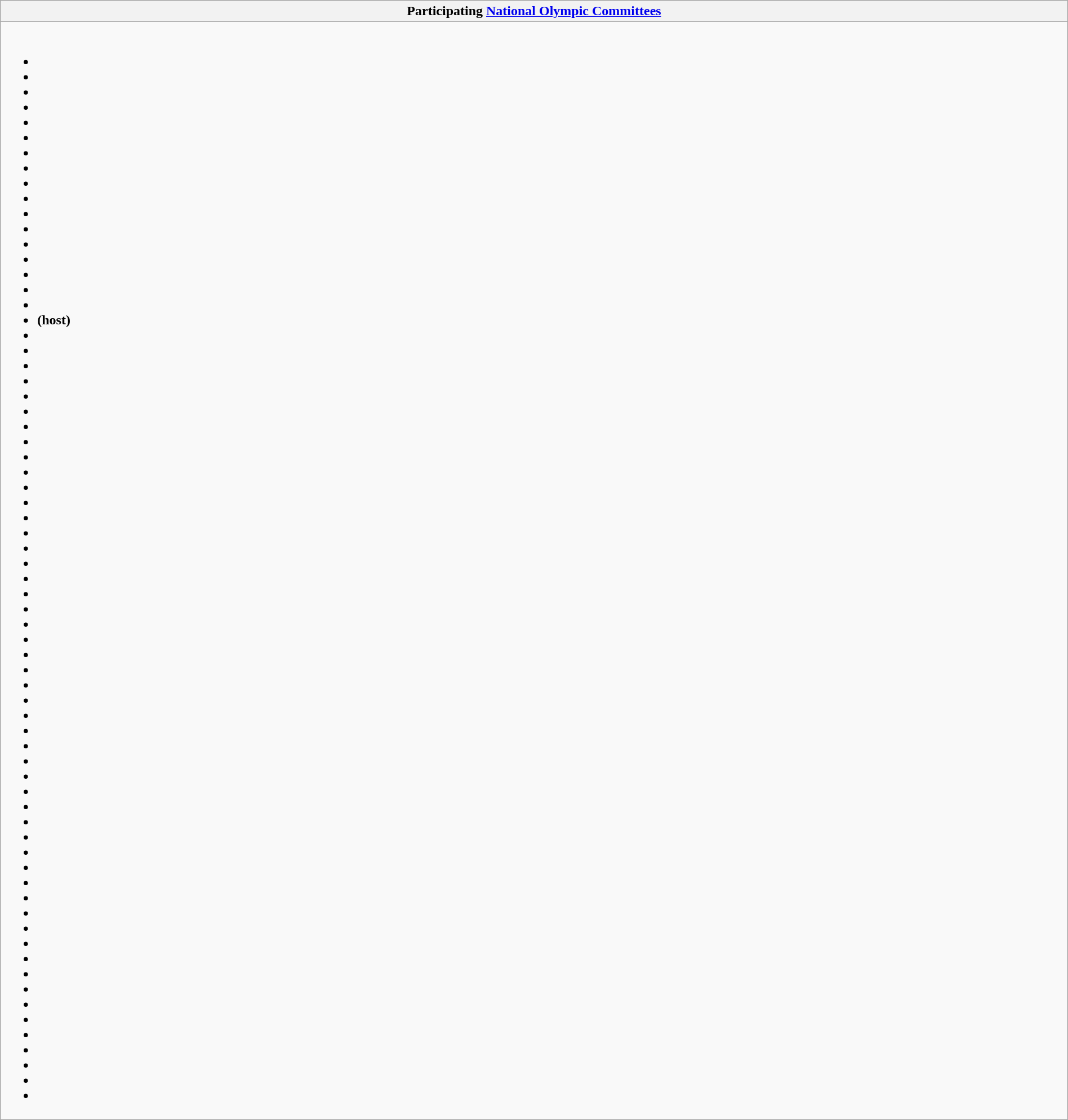<table class="wikitable collapsible" style="width:100%;">
<tr>
<th>Participating <a href='#'>National Olympic Committees</a></th>
</tr>
<tr>
<td><br><ul><li></li><li></li><li></li><li></li><li></li><li></li><li></li><li></li><li></li><li></li><li></li><li></li><li></li><li></li><li></li><li></li><li></li><li> <strong>(host)</strong></li><li></li><li></li><li></li><li></li><li></li><li></li><li></li><li></li><li></li><li></li><li></li><li></li><li></li><li></li><li></li><li></li><li></li><li></li><li></li><li></li><li></li><li></li><li></li><li></li><li></li><li></li><li></li><li></li><li></li><li></li><li></li><li></li><li></li><li></li><li></li><li></li><li></li><li></li><li></li><li></li><li></li><li></li><li></li><li></li><li></li><li></li><li></li><li></li><li></li><li></li><li></li></ul></td>
</tr>
</table>
